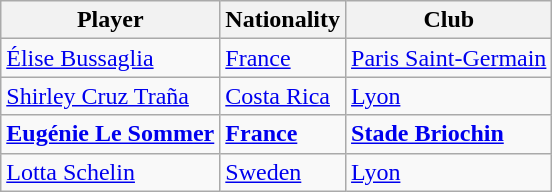<table class="wikitable">
<tr>
<th>Player</th>
<th>Nationality</th>
<th>Club</th>
</tr>
<tr>
<td><a href='#'>Élise Bussaglia</a></td>
<td> <a href='#'>France</a></td>
<td><a href='#'>Paris Saint-Germain</a></td>
</tr>
<tr>
<td><a href='#'>Shirley Cruz Traña</a></td>
<td> <a href='#'>Costa Rica</a></td>
<td><a href='#'>Lyon</a></td>
</tr>
<tr>
<td><strong><a href='#'>Eugénie Le Sommer</a></strong></td>
<td><strong> <a href='#'>France</a></strong></td>
<td><strong><a href='#'>Stade Briochin</a></strong></td>
</tr>
<tr>
<td><a href='#'>Lotta Schelin</a></td>
<td> <a href='#'>Sweden</a></td>
<td><a href='#'>Lyon</a></td>
</tr>
</table>
